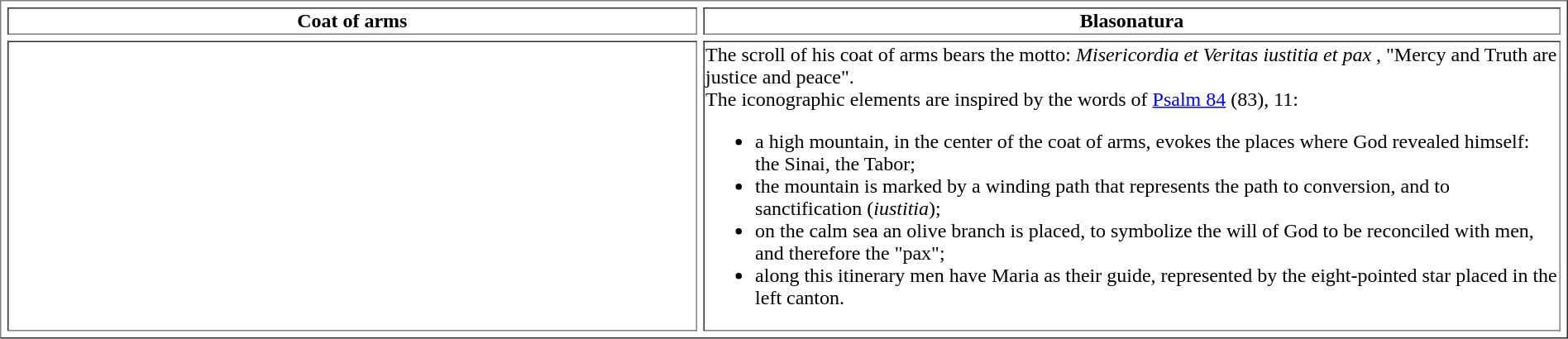<table border=1 cellspacing=5 width="100%">
<tr valign=top align=center>
<td width="160"><strong>Coat of arms</strong></td>
<td width="200"><strong>Blasonatura</strong></td>
</tr>
<tr valign=top>
<td></td>
<td>The scroll of his coat of arms bears the motto: <em> Misericordia et Veritas iustitia et pax </em>, "Mercy and Truth are justice and peace".<br>The iconographic elements are inspired by the words of <a href='#'>Psalm 84</a> (83), 11:<ul><li>a high mountain, in the center of the coat of arms, evokes the places where God revealed himself: the Sinai, the Tabor;</li><li>the mountain is marked by a winding path that represents the path to conversion, and to sanctification (<em>iustitia</em>);</li><li>on the calm sea an olive branch is placed, to symbolize the will of God to be reconciled with men, and therefore the "pax";</li><li>along this itinerary men have Maria as their guide, represented by the eight-pointed star placed in the left canton.</li></ul></td>
</tr>
</table>
